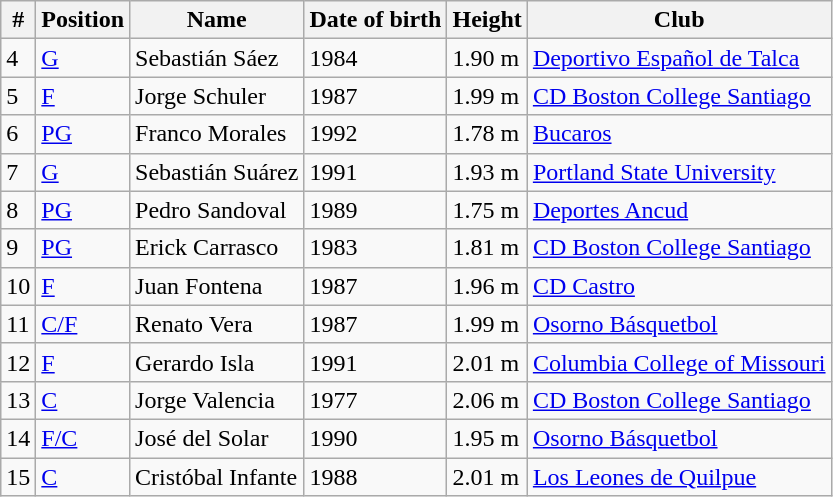<table class="wikitable sortable">
<tr>
<th>#</th>
<th>Position</th>
<th>Name</th>
<th>Date of birth</th>
<th>Height</th>
<th>Club</th>
</tr>
<tr>
<td>4</td>
<td><a href='#'>G</a></td>
<td>Sebastián Sáez</td>
<td>1984</td>
<td>1.90 m</td>
<td><a href='#'>Deportivo Español de Talca</a></td>
</tr>
<tr>
<td>5</td>
<td><a href='#'>F</a></td>
<td>Jorge Schuler</td>
<td>1987</td>
<td>1.99 m</td>
<td><a href='#'>CD Boston College Santiago</a></td>
</tr>
<tr>
<td>6</td>
<td><a href='#'>PG</a></td>
<td>Franco Morales</td>
<td>1992</td>
<td>1.78 m</td>
<td><a href='#'>Bucaros</a></td>
</tr>
<tr>
<td>7</td>
<td><a href='#'>G</a></td>
<td>Sebastián Suárez</td>
<td>1991</td>
<td>1.93 m</td>
<td><a href='#'>Portland State University</a></td>
</tr>
<tr>
<td>8</td>
<td><a href='#'>PG</a></td>
<td>Pedro Sandoval</td>
<td>1989</td>
<td>1.75 m</td>
<td><a href='#'>Deportes Ancud</a></td>
</tr>
<tr>
<td>9</td>
<td><a href='#'>PG</a></td>
<td>Erick Carrasco</td>
<td>1983</td>
<td>1.81 m</td>
<td><a href='#'>CD Boston College Santiago</a></td>
</tr>
<tr>
<td>10</td>
<td><a href='#'>F</a></td>
<td>Juan Fontena</td>
<td>1987</td>
<td>1.96 m</td>
<td><a href='#'>CD Castro</a></td>
</tr>
<tr>
<td>11</td>
<td><a href='#'>C/F</a></td>
<td>Renato Vera</td>
<td>1987</td>
<td>1.99 m</td>
<td><a href='#'>Osorno Básquetbol</a></td>
</tr>
<tr>
<td>12</td>
<td><a href='#'>F</a></td>
<td>Gerardo Isla</td>
<td>1991</td>
<td>2.01 m</td>
<td><a href='#'>Columbia College of Missouri</a></td>
</tr>
<tr>
<td>13</td>
<td><a href='#'>C</a></td>
<td>Jorge Valencia</td>
<td>1977</td>
<td>2.06 m</td>
<td><a href='#'>CD Boston College Santiago</a></td>
</tr>
<tr>
<td>14</td>
<td><a href='#'>F/C</a></td>
<td>José del Solar</td>
<td>1990</td>
<td>1.95 m</td>
<td><a href='#'>Osorno Básquetbol</a></td>
</tr>
<tr>
<td>15</td>
<td><a href='#'>C</a></td>
<td>Cristóbal Infante</td>
<td>1988</td>
<td>2.01 m</td>
<td><a href='#'>Los Leones de Quilpue</a></td>
</tr>
</table>
